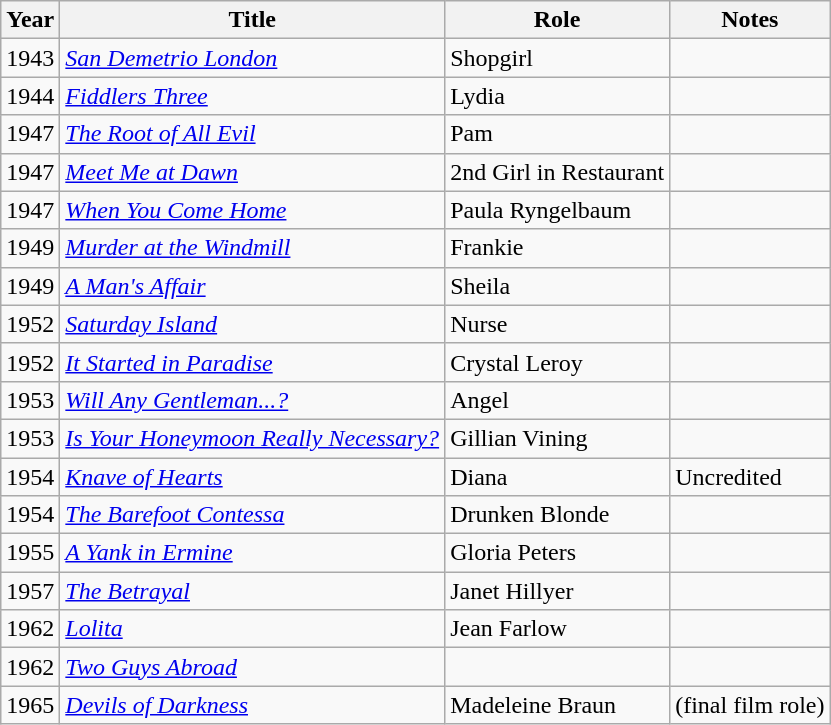<table class="wikitable">
<tr>
<th>Year</th>
<th>Title</th>
<th>Role</th>
<th>Notes</th>
</tr>
<tr>
<td>1943</td>
<td><em><a href='#'>San Demetrio London</a></em></td>
<td>Shopgirl</td>
<td></td>
</tr>
<tr>
<td>1944</td>
<td><em><a href='#'>Fiddlers Three</a></em></td>
<td>Lydia</td>
<td></td>
</tr>
<tr>
<td>1947</td>
<td><em><a href='#'>The Root of All Evil</a></em></td>
<td>Pam</td>
<td></td>
</tr>
<tr>
<td>1947</td>
<td><em><a href='#'>Meet Me at Dawn</a></em></td>
<td>2nd Girl in Restaurant</td>
<td></td>
</tr>
<tr>
<td>1947</td>
<td><em><a href='#'>When You Come Home</a></em></td>
<td>Paula Ryngelbaum</td>
<td></td>
</tr>
<tr>
<td>1949</td>
<td><em><a href='#'>Murder at the Windmill</a></em></td>
<td>Frankie</td>
<td></td>
</tr>
<tr>
<td>1949</td>
<td><em><a href='#'>A Man's Affair</a></em></td>
<td>Sheila</td>
<td></td>
</tr>
<tr>
<td>1952</td>
<td><em><a href='#'>Saturday Island</a></em></td>
<td>Nurse</td>
<td></td>
</tr>
<tr>
<td>1952</td>
<td><em><a href='#'>It Started in Paradise</a></em></td>
<td>Crystal Leroy</td>
<td></td>
</tr>
<tr>
<td>1953</td>
<td><em><a href='#'>Will Any Gentleman...?</a></em></td>
<td>Angel</td>
<td></td>
</tr>
<tr>
<td>1953</td>
<td><em><a href='#'>Is Your Honeymoon Really Necessary?</a></em></td>
<td>Gillian Vining</td>
<td></td>
</tr>
<tr>
<td>1954</td>
<td><em><a href='#'>Knave of Hearts</a></em></td>
<td>Diana</td>
<td>Uncredited</td>
</tr>
<tr>
<td>1954</td>
<td><em><a href='#'>The Barefoot Contessa</a></em></td>
<td>Drunken Blonde</td>
<td></td>
</tr>
<tr>
<td>1955</td>
<td><em><a href='#'>A Yank in Ermine</a></em></td>
<td>Gloria Peters</td>
<td></td>
</tr>
<tr>
<td>1957</td>
<td><em><a href='#'>The Betrayal</a></em></td>
<td>Janet Hillyer</td>
<td></td>
</tr>
<tr>
<td>1962</td>
<td><em><a href='#'>Lolita</a></em></td>
<td>Jean Farlow</td>
<td></td>
</tr>
<tr>
<td>1962</td>
<td><em><a href='#'>Two Guys Abroad</a></em></td>
<td></td>
<td></td>
</tr>
<tr>
<td>1965</td>
<td><em><a href='#'>Devils of Darkness</a></em></td>
<td>Madeleine Braun</td>
<td>(final film role)</td>
</tr>
</table>
